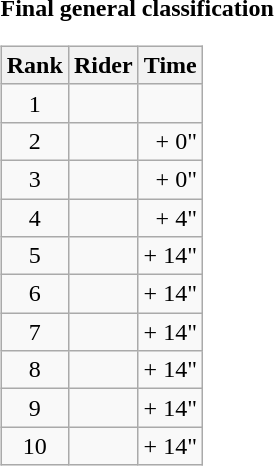<table>
<tr>
<td><strong>Final general classification</strong><br><table class="wikitable">
<tr>
<th scope="col">Rank</th>
<th scope="col">Rider</th>
<th scope="col">Time</th>
</tr>
<tr>
<td style="text-align:center;">1</td>
<td></td>
<td style="text-align:right;"></td>
</tr>
<tr>
<td style="text-align:center;">2</td>
<td></td>
<td style="text-align:right;">+ 0"</td>
</tr>
<tr>
<td style="text-align:center;">3</td>
<td></td>
<td style="text-align:right;">+ 0"</td>
</tr>
<tr>
<td style="text-align:center;">4</td>
<td></td>
<td style="text-align:right;">+ 4"</td>
</tr>
<tr>
<td style="text-align:center;">5</td>
<td></td>
<td style="text-align:right;">+ 14"</td>
</tr>
<tr>
<td style="text-align:center;">6</td>
<td></td>
<td style="text-align:right;">+ 14"</td>
</tr>
<tr>
<td style="text-align:center;">7</td>
<td></td>
<td style="text-align:right;">+ 14"</td>
</tr>
<tr>
<td style="text-align:center;">8</td>
<td></td>
<td style="text-align:right;">+ 14"</td>
</tr>
<tr>
<td style="text-align:center;">9</td>
<td></td>
<td style="text-align:right;">+ 14"</td>
</tr>
<tr>
<td style="text-align:center;">10</td>
<td></td>
<td style="text-align:right;">+ 14"</td>
</tr>
</table>
</td>
</tr>
</table>
